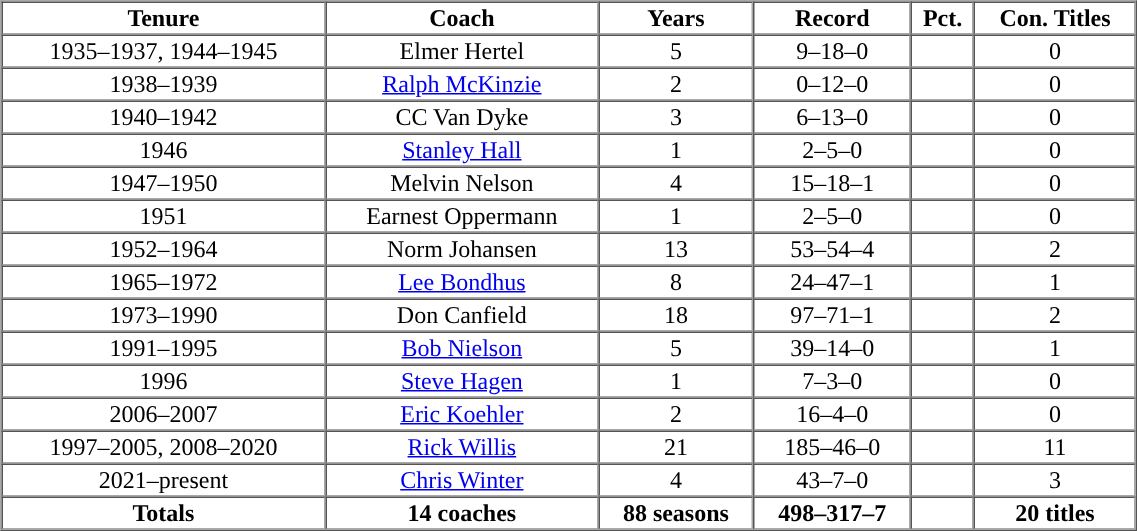<table cellpadding="1" border="1" cellspacing="0" width="60%">
<tr>
<th>Tenure</th>
<th>Coach</th>
<th>Years</th>
<th>Record</th>
<th>Pct.</th>
<th>Con. Titles</th>
</tr>
<tr align="center">
<td>1935–1937, 1944–1945</td>
<td>Elmer Hertel</td>
<td>5</td>
<td>9–18–0</td>
<td></td>
<td>0</td>
</tr>
<tr align="center">
<td>1938–1939</td>
<td><a href='#'>Ralph McKinzie</a></td>
<td>2</td>
<td>0–12–0</td>
<td></td>
<td>0</td>
</tr>
<tr align="center">
<td>1940–1942</td>
<td>CC Van Dyke</td>
<td>3</td>
<td>6–13–0</td>
<td></td>
<td>0</td>
</tr>
<tr align="center">
<td>1946</td>
<td><a href='#'>Stanley Hall</a></td>
<td>1</td>
<td>2–5–0</td>
<td></td>
<td>0</td>
</tr>
<tr align="center">
<td>1947–1950</td>
<td>Melvin Nelson</td>
<td>4</td>
<td>15–18–1</td>
<td></td>
<td>0</td>
</tr>
<tr align="center">
<td>1951</td>
<td>Earnest Oppermann</td>
<td>1</td>
<td>2–5–0</td>
<td></td>
<td>0</td>
</tr>
<tr align="center">
<td>1952–1964</td>
<td>Norm Johansen</td>
<td>13</td>
<td>53–54–4</td>
<td></td>
<td>2</td>
</tr>
<tr align="center">
<td>1965–1972</td>
<td><a href='#'>Lee Bondhus</a></td>
<td>8</td>
<td>24–47–1</td>
<td></td>
<td>1</td>
</tr>
<tr align=center>
<td>1973–1990</td>
<td>Don Canfield</td>
<td>18</td>
<td>97–71–1</td>
<td></td>
<td>2</td>
</tr>
<tr align=center>
<td>1991–1995</td>
<td><a href='#'>Bob Nielson</a></td>
<td>5</td>
<td>39–14–0</td>
<td></td>
<td>1</td>
</tr>
<tr align=center>
<td>1996</td>
<td><a href='#'>Steve Hagen</a></td>
<td>1</td>
<td>7–3–0</td>
<td></td>
<td>0</td>
</tr>
<tr align=center>
<td>2006–2007</td>
<td><a href='#'>Eric Koehler</a></td>
<td>2</td>
<td>16–4–0</td>
<td></td>
<td>0</td>
</tr>
<tr align=center>
<td>1997–2005, 2008–2020</td>
<td><a href='#'>Rick Willis</a></td>
<td>21</td>
<td>185–46–0</td>
<td></td>
<td>11</td>
</tr>
<tr align=center>
<td>2021–present</td>
<td><a href='#'>Chris Winter</a></td>
<td>4</td>
<td>43–7–0</td>
<td></td>
<td>3</td>
</tr>
<tr align=center>
<th>Totals</th>
<th>14 coaches</th>
<th>88 seasons</th>
<th>498–317–7</th>
<th></th>
<th>20 titles</th>
</tr>
</table>
